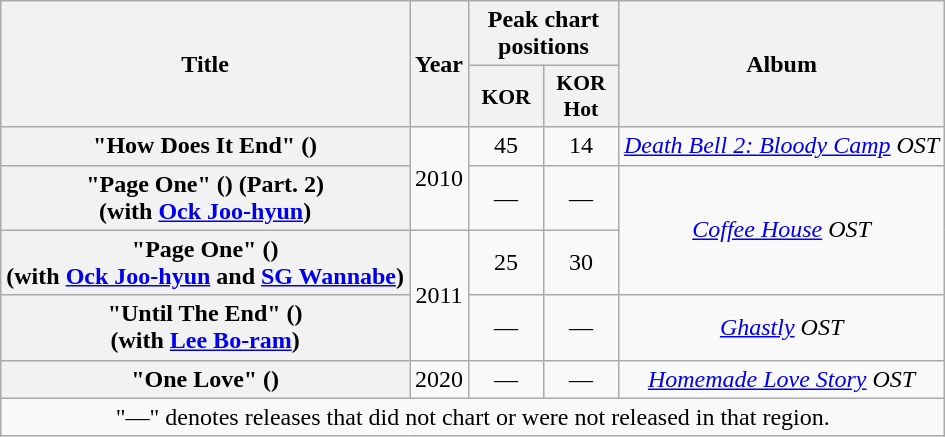<table class="wikitable plainrowheaders" style="text-align:center">
<tr>
<th scope="col" rowspan="2">Title</th>
<th scope="col" rowspan="2">Year</th>
<th scope="col" colspan="2">Peak chart positions</th>
<th scope="col" rowspan="2">Album</th>
</tr>
<tr>
<th scope="col" style="width:3em;font-size:90%">KOR<br></th>
<th scope="col" style="width:3em;font-size:90%">KOR Hot<br></th>
</tr>
<tr>
<th scope="row">"How Does It End" ()</th>
<td rowspan="2">2010</td>
<td>45</td>
<td>14</td>
<td><em><a href='#'>Death Bell 2: Bloody Camp</a> OST</em></td>
</tr>
<tr>
<th scope="row">"Page One" () (Part. 2) <br><span>(with <a href='#'>Ock Joo-hyun</a>)</span></th>
<td>—</td>
<td>—</td>
<td rowspan="2"><em><a href='#'>Coffee House</a> OST</em></td>
</tr>
<tr>
<th scope="row">"Page One" ()<br> <span>(with <a href='#'>Ock Joo-hyun</a> and <a href='#'>SG Wannabe</a>)</span></th>
<td rowspan="2">2011</td>
<td>25</td>
<td>30</td>
</tr>
<tr>
<th scope="row">"Until The End" ()<br> <span>(with <a href='#'>Lee Bo-ram</a>)</span></th>
<td>—</td>
<td>—</td>
<td><em><a href='#'>Ghastly</a> OST</em></td>
</tr>
<tr>
<th scope="row">"One Love" () </th>
<td>2020</td>
<td>—</td>
<td>—</td>
<td><em><a href='#'>Homemade Love Story</a> OST</em></td>
</tr>
<tr>
<td colspan="5">"—" denotes releases that did not chart or were not released in that region.</td>
</tr>
</table>
